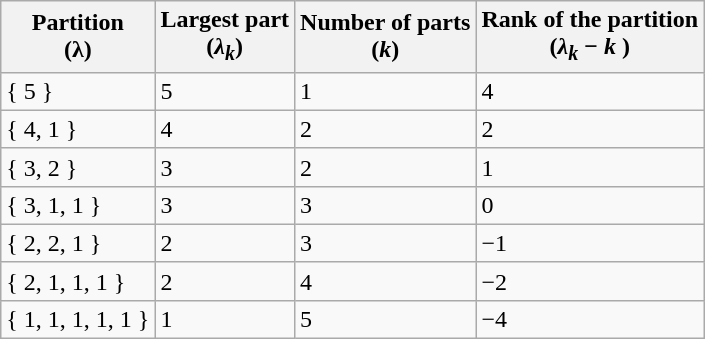<table class="wikitable">
<tr>
<th>Partition <br> (λ)</th>
<th>Largest part <br> (<em>λ</em><sub><em>k</em></sub>)</th>
<th>Number of parts <br> (<em>k</em>)</th>
<th>Rank of the partition <br> (<em>λ</em><sub><em>k</em></sub> − <em>k</em> )</th>
</tr>
<tr>
<td>{ 5 }</td>
<td>5</td>
<td>1</td>
<td>4</td>
</tr>
<tr>
<td>{ 4, 1 }</td>
<td>4</td>
<td>2</td>
<td>2</td>
</tr>
<tr>
<td>{ 3, 2 }</td>
<td>3</td>
<td>2</td>
<td>1</td>
</tr>
<tr>
<td>{ 3, 1, 1 }</td>
<td>3</td>
<td>3</td>
<td>0</td>
</tr>
<tr>
<td>{ 2, 2, 1 }</td>
<td>2</td>
<td>3</td>
<td>−1</td>
</tr>
<tr>
<td>{ 2, 1, 1, 1 }</td>
<td>2</td>
<td>4</td>
<td>−2</td>
</tr>
<tr>
<td>{ 1, 1, 1, 1, 1 }</td>
<td>1</td>
<td>5</td>
<td>−4</td>
</tr>
</table>
